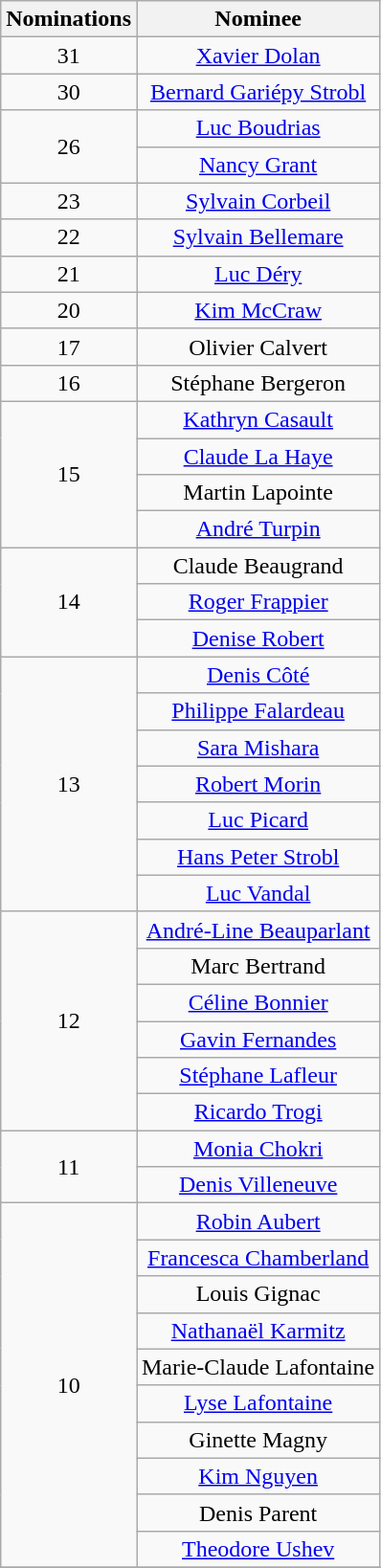<table class="wikitable" style="text-align: center;">
<tr>
<th scope="col" width="55">Nominations</th>
<th scope="col" align="center">Nominee</th>
</tr>
<tr>
<td rowspan=1 style="text-align:center">31</td>
<td><a href='#'>Xavier Dolan</a></td>
</tr>
<tr>
<td rowspan=1 style="text-align:center">30</td>
<td><a href='#'>Bernard Gariépy Strobl</a></td>
</tr>
<tr>
<td rowspan=2 style="text-align:center">26</td>
<td><a href='#'>Luc Boudrias</a></td>
</tr>
<tr>
<td><a href='#'>Nancy Grant</a></td>
</tr>
<tr>
<td rowspan=1 style="text-align:center">23</td>
<td><a href='#'>Sylvain Corbeil</a></td>
</tr>
<tr>
<td rowspan=1 style="text-align:center">22</td>
<td><a href='#'>Sylvain Bellemare</a></td>
</tr>
<tr>
<td rowspan=1 style="text-align:center">21</td>
<td><a href='#'>Luc Déry</a></td>
</tr>
<tr>
<td rowspan=1 style="text-align:center">20</td>
<td><a href='#'>Kim McCraw</a></td>
</tr>
<tr>
<td rowspan=1 style="text-align:center">17</td>
<td>Olivier Calvert</td>
</tr>
<tr>
<td rowspan=1 style="text-align:center">16</td>
<td>Stéphane Bergeron</td>
</tr>
<tr>
<td rowspan=4 style="text-align:center">15</td>
<td><a href='#'>Kathryn Casault</a></td>
</tr>
<tr>
<td><a href='#'>Claude La Haye</a></td>
</tr>
<tr>
<td>Martin Lapointe</td>
</tr>
<tr>
<td><a href='#'>André Turpin</a></td>
</tr>
<tr>
<td rowspan=3 style="text-align:center">14</td>
<td>Claude Beaugrand</td>
</tr>
<tr>
<td><a href='#'>Roger Frappier</a></td>
</tr>
<tr>
<td><a href='#'>Denise Robert</a></td>
</tr>
<tr>
<td rowspan=7 style="text-align:center">13</td>
<td><a href='#'>Denis Côté</a></td>
</tr>
<tr>
<td><a href='#'>Philippe Falardeau</a></td>
</tr>
<tr>
<td><a href='#'>Sara Mishara</a></td>
</tr>
<tr>
<td><a href='#'>Robert Morin</a></td>
</tr>
<tr>
<td><a href='#'>Luc Picard</a></td>
</tr>
<tr>
<td><a href='#'>Hans Peter Strobl</a></td>
</tr>
<tr>
<td><a href='#'>Luc Vandal</a></td>
</tr>
<tr>
<td rowspan=6 style="text-align:center">12</td>
<td><a href='#'>André-Line Beauparlant</a></td>
</tr>
<tr>
<td>Marc Bertrand</td>
</tr>
<tr>
<td><a href='#'>Céline Bonnier</a></td>
</tr>
<tr>
<td><a href='#'>Gavin Fernandes</a></td>
</tr>
<tr>
<td><a href='#'>Stéphane Lafleur</a></td>
</tr>
<tr>
<td><a href='#'>Ricardo Trogi</a></td>
</tr>
<tr>
<td rowspan=2 style="text-align:center">11</td>
<td><a href='#'>Monia Chokri</a></td>
</tr>
<tr>
<td><a href='#'>Denis Villeneuve</a></td>
</tr>
<tr>
<td rowspan=10 style="text-align:center">10</td>
<td><a href='#'>Robin Aubert</a></td>
</tr>
<tr>
<td><a href='#'>Francesca Chamberland</a></td>
</tr>
<tr>
<td>Louis Gignac</td>
</tr>
<tr>
<td><a href='#'>Nathanaël Karmitz</a></td>
</tr>
<tr>
<td>Marie-Claude Lafontaine</td>
</tr>
<tr>
<td><a href='#'>Lyse Lafontaine</a></td>
</tr>
<tr>
<td>Ginette Magny</td>
</tr>
<tr>
<td><a href='#'>Kim Nguyen</a></td>
</tr>
<tr>
<td>Denis Parent</td>
</tr>
<tr>
<td><a href='#'>Theodore Ushev</a></td>
</tr>
<tr>
</tr>
</table>
